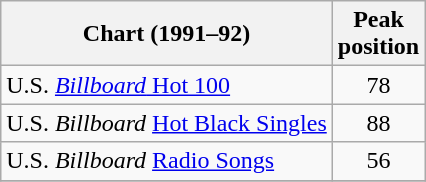<table class="wikitable sortable">
<tr>
<th>Chart (1991–92)</th>
<th>Peak<br>position</th>
</tr>
<tr>
<td>U.S. <a href='#'><em>Billboard</em> Hot 100</a></td>
<td align="center">78</td>
</tr>
<tr>
<td>U.S. <em>Billboard</em> <a href='#'>Hot Black Singles</a></td>
<td align="center">88</td>
</tr>
<tr>
<td>U.S. <em>Billboard</em> <a href='#'>Radio Songs</a></td>
<td align="center">56</td>
</tr>
<tr>
</tr>
</table>
